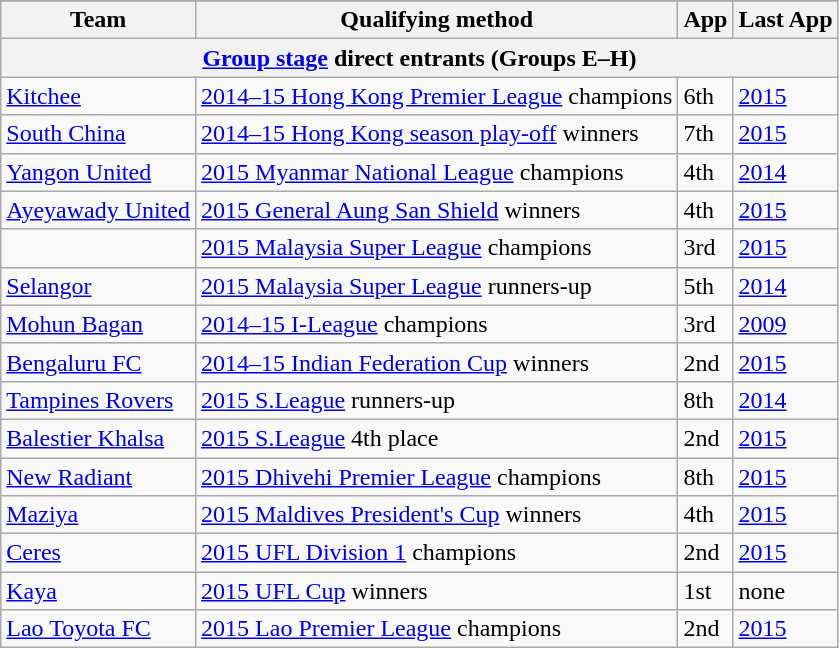<table class="wikitable">
<tr>
</tr>
<tr>
<th>Team</th>
<th>Qualifying method</th>
<th>App</th>
<th>Last App</th>
</tr>
<tr>
<th colspan=4><a href='#'>Group stage</a> direct entrants (Groups E–H)</th>
</tr>
<tr>
<td> <a href='#'>Kitchee</a></td>
<td><a href='#'>2014–15 Hong Kong Premier League</a> champions</td>
<td>6th</td>
<td><a href='#'>2015</a></td>
</tr>
<tr>
<td> <a href='#'>South China</a></td>
<td><a href='#'>2014–15 Hong Kong season play-off</a> winners</td>
<td>7th</td>
<td><a href='#'>2015</a></td>
</tr>
<tr>
<td> <a href='#'>Yangon United</a></td>
<td><a href='#'>2015 Myanmar National League</a> champions</td>
<td>4th</td>
<td><a href='#'>2014</a></td>
</tr>
<tr>
<td> <a href='#'>Ayeyawady United</a></td>
<td><a href='#'>2015 General Aung San Shield</a> winners</td>
<td>4th</td>
<td><a href='#'>2015</a></td>
</tr>
<tr>
<td></td>
<td><a href='#'>2015 Malaysia Super League</a> champions</td>
<td>3rd</td>
<td><a href='#'>2015</a></td>
</tr>
<tr>
<td> <a href='#'>Selangor</a></td>
<td><a href='#'>2015 Malaysia Super League</a> runners-up</td>
<td>5th</td>
<td><a href='#'>2014</a></td>
</tr>
<tr>
<td> <a href='#'>Mohun Bagan</a></td>
<td><a href='#'>2014–15 I-League</a> champions</td>
<td>3rd</td>
<td><a href='#'>2009</a></td>
</tr>
<tr>
<td> <a href='#'>Bengaluru FC</a></td>
<td><a href='#'>2014–15 Indian Federation Cup</a> winners</td>
<td>2nd</td>
<td><a href='#'>2015</a></td>
</tr>
<tr>
<td> <a href='#'>Tampines Rovers</a></td>
<td><a href='#'>2015 S.League</a> runners-up</td>
<td>8th</td>
<td><a href='#'>2014</a></td>
</tr>
<tr>
<td> <a href='#'>Balestier Khalsa</a></td>
<td><a href='#'>2015 S.League</a> 4th place</td>
<td>2nd</td>
<td><a href='#'>2015</a></td>
</tr>
<tr>
<td> <a href='#'>New Radiant</a></td>
<td><a href='#'>2015 Dhivehi Premier League</a> champions</td>
<td>8th</td>
<td><a href='#'>2015</a></td>
</tr>
<tr>
<td> <a href='#'>Maziya</a></td>
<td><a href='#'>2015 Maldives President's Cup</a> winners</td>
<td>4th</td>
<td><a href='#'>2015</a></td>
</tr>
<tr>
<td> <a href='#'>Ceres</a></td>
<td><a href='#'>2015 UFL Division 1</a> champions</td>
<td>2nd</td>
<td><a href='#'>2015</a></td>
</tr>
<tr>
<td> <a href='#'>Kaya</a></td>
<td><a href='#'>2015 UFL Cup</a> winners</td>
<td>1st</td>
<td>none</td>
</tr>
<tr>
<td> <a href='#'>Lao Toyota FC</a></td>
<td><a href='#'>2015 Lao Premier League</a> champions</td>
<td>2nd</td>
<td><a href='#'>2015</a></td>
</tr>
</table>
